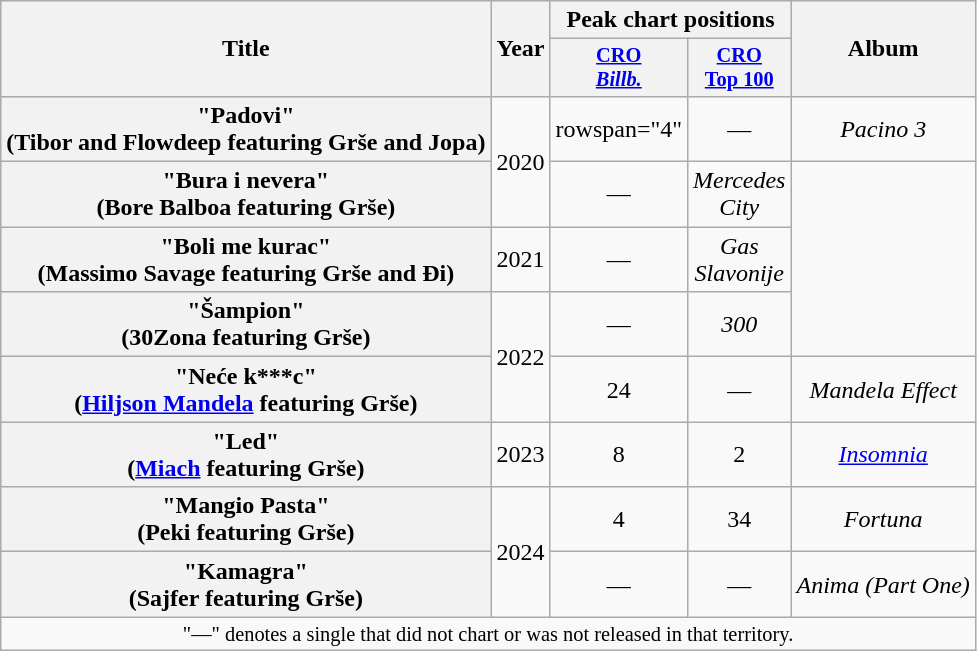<table class="wikitable plainrowheaders" style="text-align:center;">
<tr>
<th rowspan="2">Title</th>
<th rowspan="2">Year</th>
<th scope="col" colspan="2">Peak chart positions</th>
<th rowspan="2">Album</th>
</tr>
<tr>
<th style="width:2.5em; font-size:85%"><a href='#'>CRO<br><em>Billb.</em></a><br></th>
<th style="width:2.5em; font-size:85%"><a href='#'>CRO<br>Top 100</a><br></th>
</tr>
<tr>
<th scope="row">"Padovi"<br><span>(Tibor and Flowdeep featuring Grše and Jopa)</span></th>
<td rowspan="2">2020</td>
<td>rowspan="4" </td>
<td>—</td>
<td><em>Pacino 3</em></td>
</tr>
<tr>
<th scope="row">"Bura i nevera"<br><span>(Bore Balboa featuring Grše)</span></th>
<td>—</td>
<td><em>Mercedes City</em></td>
</tr>
<tr>
<th scope="row">"Boli me kurac"<br><span>(Massimo Savage featuring Grše and Đi)</span></th>
<td>2021</td>
<td>—</td>
<td><em>Gas Slavonije</em></td>
</tr>
<tr>
<th scope="row">"Šampion"<br><span>(30Zona featuring Grše)</span></th>
<td rowspan="2">2022</td>
<td>—</td>
<td><em>300</em></td>
</tr>
<tr>
<th scope="row">"Neće k***c"<br><span>(<a href='#'>Hiljson Mandela</a> featuring Grše)</span></th>
<td>24</td>
<td>—</td>
<td><em>Mandela Effect</em></td>
</tr>
<tr>
<th scope="row">"Led"<br><span>(<a href='#'>Miach</a> featuring Grše)</span></th>
<td>2023</td>
<td>8</td>
<td>2</td>
<td><em><a href='#'>Insomnia</a></em></td>
</tr>
<tr>
<th scope="row">"Mangio Pasta"<br><span>(Peki featuring Grše)</span></th>
<td rowspan="2">2024</td>
<td>4</td>
<td>34</td>
<td><em>Fortuna</em></td>
</tr>
<tr>
<th scope="row">"Kamagra"<br><span>(Sajfer featuring Grše)</span></th>
<td>—</td>
<td>—</td>
<td><em>Anima (Part One)</em></td>
</tr>
<tr>
<td colspan="20" style="text-align:center; font-size:85%;">"—" denotes a single that did not chart or was not released in that territory.</td>
</tr>
</table>
